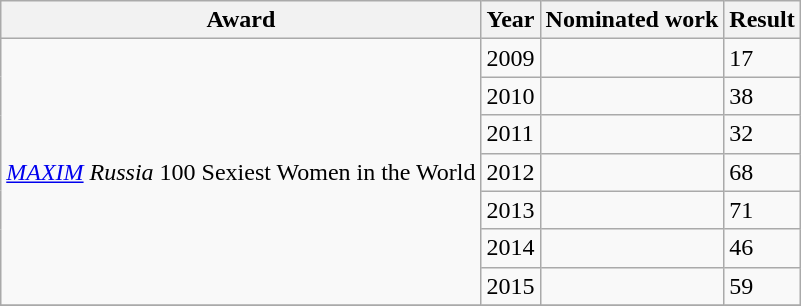<table class="wikitable sortable">
<tr>
<th>Award</th>
<th>Year</th>
<th>Nominated work</th>
<th>Result</th>
</tr>
<tr>
<td rowspan="7"><em><a href='#'>MAXIM</a> Russia</em> 100 Sexiest Women in the World</td>
<td>2009</td>
<td></td>
<td>17</td>
</tr>
<tr>
<td>2010</td>
<td></td>
<td>38</td>
</tr>
<tr>
<td>2011</td>
<td></td>
<td>32</td>
</tr>
<tr>
<td>2012</td>
<td></td>
<td>68</td>
</tr>
<tr>
<td>2013</td>
<td></td>
<td>71</td>
</tr>
<tr>
<td>2014</td>
<td></td>
<td>46</td>
</tr>
<tr>
<td>2015</td>
<td></td>
<td>59</td>
</tr>
<tr>
</tr>
</table>
